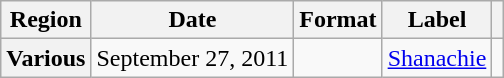<table class="wikitable plainrowheaders">
<tr>
<th scope="col">Region</th>
<th scope="col">Date</th>
<th scope="col">Format</th>
<th scope="col">Label</th>
<th scope="col"></th>
</tr>
<tr>
<th scope="row">Various</th>
<td rowspan="1">September 27, 2011</td>
<td rowspan="1"></td>
<td rowspan="1"><a href='#'>Shanachie</a></td>
<td align="center"></td>
</tr>
</table>
